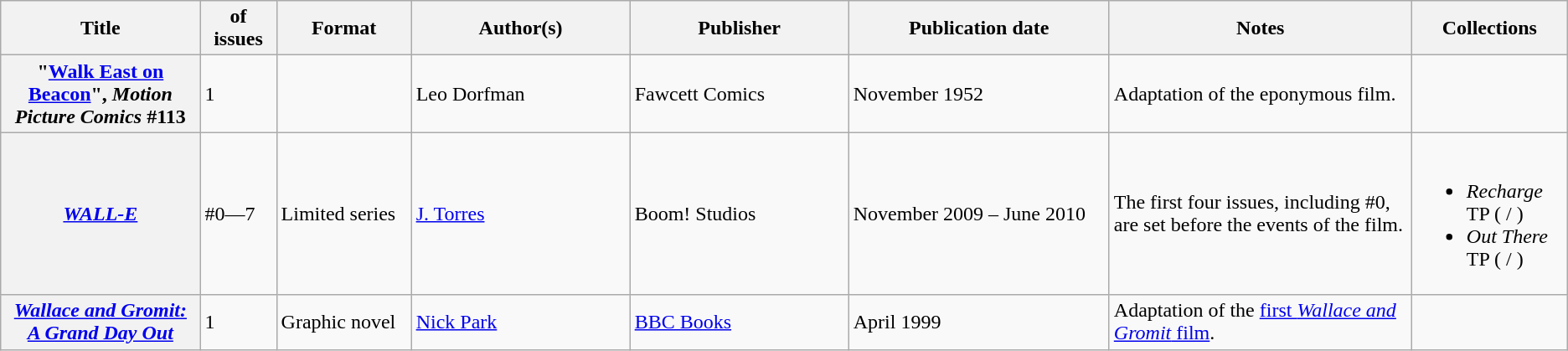<table class="wikitable">
<tr>
<th>Title</th>
<th style="width:40pt"> of issues</th>
<th style="width:75pt">Format</th>
<th style="width:125pt">Author(s)</th>
<th style="width:125pt">Publisher</th>
<th style="width:150pt">Publication date</th>
<th style="width:175pt">Notes</th>
<th>Collections</th>
</tr>
<tr>
<th>"<a href='#'>Walk East on Beacon</a>", <em>Motion Picture Comics</em> #113</th>
<td>1</td>
<td></td>
<td>Leo Dorfman</td>
<td>Fawcett Comics</td>
<td>November 1952</td>
<td>Adaptation of the eponymous film.</td>
<td></td>
</tr>
<tr>
<th><em><a href='#'>WALL-E</a></em></th>
<td>#0—7</td>
<td>Limited series</td>
<td><a href='#'>J. Torres</a></td>
<td>Boom! Studios</td>
<td>November 2009 – June 2010</td>
<td>The first four issues, including #0, are set before the events of the film.</td>
<td><br><ul><li><em>Recharge</em> TP ( / )</li><li><em>Out There</em> TP ( / )</li></ul></td>
</tr>
<tr>
<th><em><a href='#'>Wallace and Gromit: A Grand Day Out</a></em></th>
<td>1</td>
<td>Graphic novel</td>
<td><a href='#'>Nick Park</a></td>
<td><a href='#'>BBC Books</a></td>
<td>April 1999</td>
<td>Adaptation of the <a href='#'>first <em>Wallace and Gromit</em> film</a>.</td>
<td></td>
</tr>
</table>
